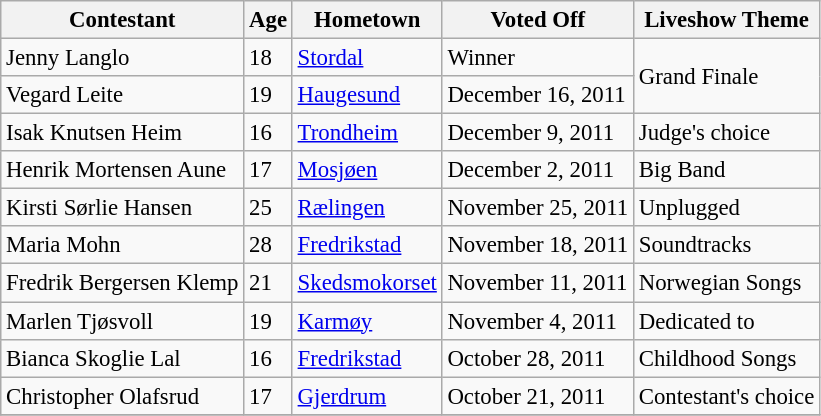<table class="wikitable" style="font-size:95%;">
<tr>
<th>Contestant</th>
<th>Age</th>
<th>Hometown</th>
<th>Voted Off</th>
<th>Liveshow Theme</th>
</tr>
<tr>
<td>Jenny Langlo</td>
<td>18</td>
<td><a href='#'>Stordal</a></td>
<td>Winner</td>
<td rowspan="2">Grand Finale</td>
</tr>
<tr>
<td>Vegard Leite</td>
<td>19</td>
<td><a href='#'>Haugesund</a></td>
<td>December 16, 2011</td>
</tr>
<tr>
<td>Isak Knutsen Heim</td>
<td>16</td>
<td><a href='#'>Trondheim</a></td>
<td>December 9, 2011</td>
<td>Judge's choice</td>
</tr>
<tr>
<td>Henrik Mortensen Aune</td>
<td>17</td>
<td><a href='#'>Mosjøen</a></td>
<td>December 2, 2011</td>
<td>Big Band</td>
</tr>
<tr>
<td>Kirsti Sørlie Hansen</td>
<td>25</td>
<td><a href='#'>Rælingen</a></td>
<td>November 25, 2011</td>
<td>Unplugged</td>
</tr>
<tr>
<td>Maria Mohn</td>
<td>28</td>
<td><a href='#'>Fredrikstad</a></td>
<td>November 18, 2011</td>
<td>Soundtracks</td>
</tr>
<tr>
<td>Fredrik Bergersen Klemp</td>
<td>21</td>
<td><a href='#'>Skedsmokorset</a></td>
<td>November 11, 2011</td>
<td>Norwegian Songs</td>
</tr>
<tr>
<td>Marlen Tjøsvoll</td>
<td>19</td>
<td><a href='#'>Karmøy</a></td>
<td>November 4, 2011</td>
<td>Dedicated to</td>
</tr>
<tr>
<td>Bianca Skoglie Lal</td>
<td>16</td>
<td><a href='#'>Fredrikstad</a></td>
<td>October 28, 2011</td>
<td>Childhood Songs</td>
</tr>
<tr>
<td>Christopher Olafsrud</td>
<td>17</td>
<td><a href='#'>Gjerdrum</a></td>
<td>October 21, 2011</td>
<td>Contestant's choice</td>
</tr>
<tr>
</tr>
</table>
